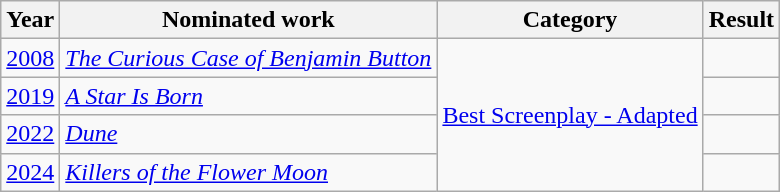<table class="wikitable">
<tr>
<th>Year</th>
<th>Nominated work</th>
<th>Category</th>
<th>Result</th>
</tr>
<tr>
<td><a href='#'>2008</a></td>
<td><em><a href='#'>The Curious Case of Benjamin Button</a></em></td>
<td rowspan=4><a href='#'>Best Screenplay - Adapted</a></td>
<td></td>
</tr>
<tr>
<td><a href='#'>2019</a></td>
<td><em><a href='#'>A Star Is Born</a></em></td>
<td></td>
</tr>
<tr>
<td><a href='#'>2022</a></td>
<td><em><a href='#'>Dune</a></em></td>
<td></td>
</tr>
<tr>
<td><a href='#'>2024</a></td>
<td><em><a href='#'>Killers of the Flower Moon</a></em></td>
<td></td>
</tr>
</table>
